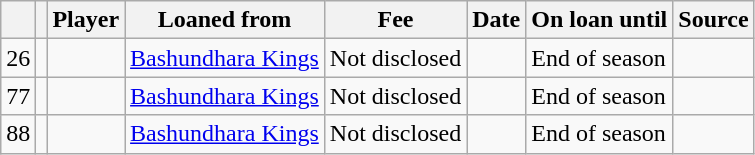<table class="wikitable plainrowheaders sortable">
<tr>
<th></th>
<th></th>
<th>Player</th>
<th>Loaned from</th>
<th>Fee</th>
<th>Date</th>
<th>On loan until</th>
<th>Source</th>
</tr>
<tr>
<td align=center>26</td>
<td align=center></td>
<td></td>
<td> <a href='#'>Bashundhara Kings</a></td>
<td>Not disclosed</td>
<td></td>
<td>End of season</td>
<td></td>
</tr>
<tr>
<td align=center>77</td>
<td align=center></td>
<td></td>
<td> <a href='#'>Bashundhara Kings</a></td>
<td>Not disclosed</td>
<td></td>
<td>End of season</td>
<td></td>
</tr>
<tr>
<td align=center>88</td>
<td align=center></td>
<td></td>
<td> <a href='#'>Bashundhara Kings</a></td>
<td>Not disclosed</td>
<td></td>
<td>End of season</td>
<td></td>
</tr>
</table>
